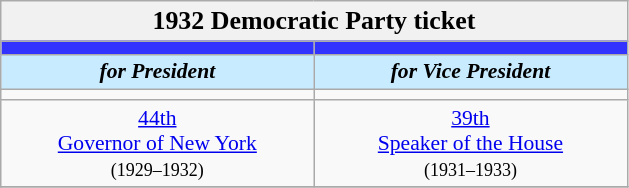<table class="wikitable" style="font-size:90%; text-align:center;">
<tr>
<td style="background:#f1f1f1;" colspan="30"><big><strong>1932 Democratic Party ticket </strong></big></td>
</tr>
<tr>
<th style="width:3em; font-size:135%; background:#3333FF; width:200px;"><a href='#'></a></th>
<th style="width:3em; font-size:135%; background:#3333FF; width:200px;"><a href='#'></a></th>
</tr>
<tr>
<td style="width:3em; font-size:100%; color:#000; background:#C8EBFF; width:200px;"><strong><em>for President</em></strong></td>
<td style="width:3em; font-size:100%; color:#000; background:#C8EBFF; width:200px;"><strong><em>for Vice President</em></strong></td>
</tr>
<tr>
<td></td>
<td></td>
</tr>
<tr>
<td><a href='#'>44th</a><br><a href='#'>Governor of New York</a><br><small>(1929–1932)</small></td>
<td><a href='#'>39th</a><br><a href='#'>Speaker of the House</a><br><small>(1931–1933)</small></td>
</tr>
<tr>
</tr>
</table>
